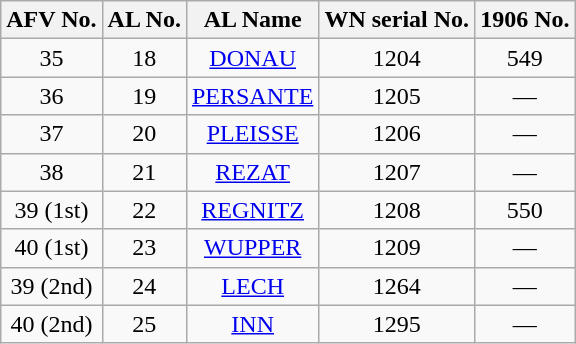<table class="wikitable collapsible collapsed" style=text-align:center>
<tr>
<th>AFV No.</th>
<th>AL No.</th>
<th>AL Name</th>
<th>WN serial No.</th>
<th>1906 No.</th>
</tr>
<tr>
<td>35</td>
<td>18</td>
<td><a href='#'>DONAU</a></td>
<td>1204</td>
<td>549</td>
</tr>
<tr>
<td>36</td>
<td>19</td>
<td><a href='#'>PERSANTE</a></td>
<td>1205</td>
<td>—</td>
</tr>
<tr>
<td>37</td>
<td>20</td>
<td><a href='#'>PLEISSE</a></td>
<td>1206</td>
<td>—</td>
</tr>
<tr>
<td>38</td>
<td>21</td>
<td><a href='#'>REZAT</a></td>
<td>1207</td>
<td>—</td>
</tr>
<tr>
<td>39 (1st)</td>
<td>22</td>
<td><a href='#'>REGNITZ</a></td>
<td>1208</td>
<td>550</td>
</tr>
<tr>
<td>40 (1st)</td>
<td>23</td>
<td><a href='#'>WUPPER</a></td>
<td>1209</td>
<td>—</td>
</tr>
<tr>
<td>39 (2nd)</td>
<td>24</td>
<td><a href='#'>LECH</a></td>
<td>1264</td>
<td>—</td>
</tr>
<tr>
<td>40 (2nd)</td>
<td>25</td>
<td><a href='#'>INN</a></td>
<td>1295</td>
<td>—</td>
</tr>
</table>
